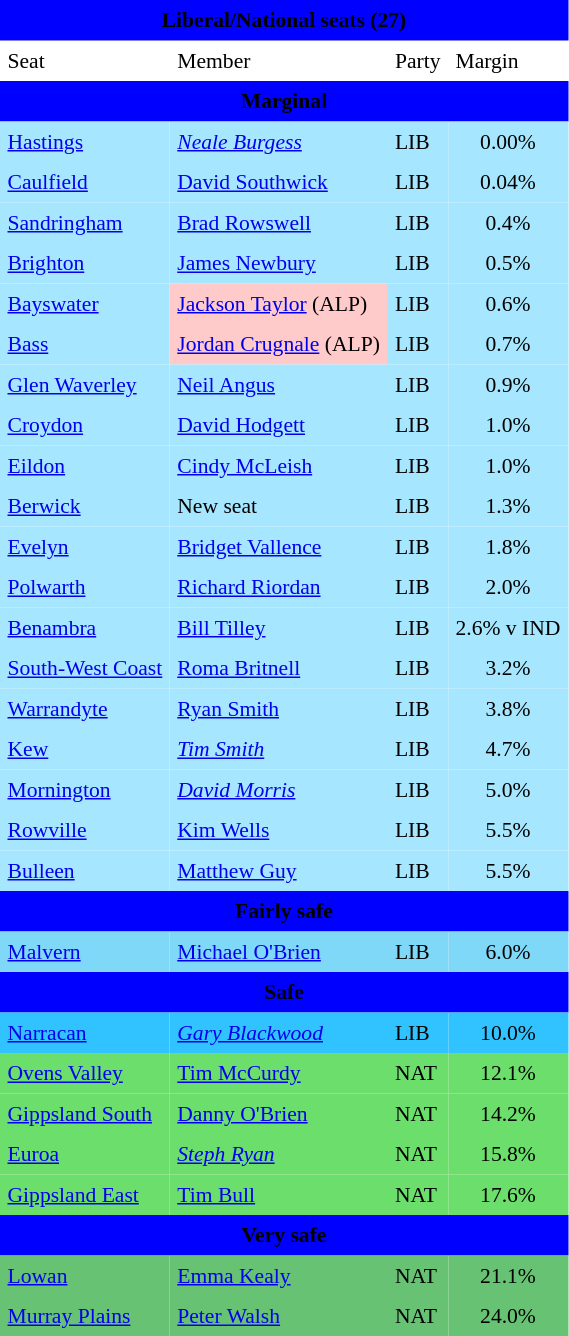<table class="wiktable "toccolours" cellpadding="5" cellspacing="0" style="float:left; margin-right:.5em; margin-top:.4em; font-size:90%">
<tr>
<td colspan="4"  style="text-align:center; background:blue;"><span><strong>Liberal/National seats (27)</strong></span></td>
</tr>
<tr>
<td>Seat</td>
<td>Member</td>
<td>Party</td>
<td>Margin</td>
</tr>
<tr>
<td colspan="4"  style="text-align:center; background:blue;"><span><strong>Marginal</strong></span></td>
</tr>
<tr>
<td style="text-align:left; background:#a6e7ff;"><a href='#'>Hastings</a></td>
<td style="text-align:left; background:#a6e7ff;"><em><a href='#'>Neale Burgess</a></em></td>
<td style="text-align:left; background:#a6e7ff;">LIB</td>
<td style="text-align:center; background:#a6e7ff;">0.00%</td>
</tr>
<tr>
<td style="text-align:left; background:#a6e7ff;"><a href='#'>Caulfield</a></td>
<td style="text-align:left; background:#a6e7ff;"><a href='#'>David Southwick</a></td>
<td style="text-align:left; background:#a6e7ff;">LIB</td>
<td style="text-align:center; background:#a6e7ff;">0.04%</td>
</tr>
<tr>
<td style="text-align:left; background:#a6e7ff;"><a href='#'>Sandringham</a></td>
<td style="text-align:left; background:#a6e7ff;"><a href='#'>Brad Rowswell</a></td>
<td style="text-align:left; background:#a6e7ff;">LIB</td>
<td style="text-align:center; background:#a6e7ff;">0.4%</td>
</tr>
<tr>
<td style="text-align:left; background:#a6e7ff;"><a href='#'>Brighton</a></td>
<td style="text-align:left; background:#a6e7ff;"><a href='#'>James Newbury</a></td>
<td style="text-align:left; background:#a6e7ff;">LIB</td>
<td style="text-align:center; background:#a6e7ff;">0.5%</td>
</tr>
<tr>
<td style="text-align:left; background:#a6e7ff;"><a href='#'>Bayswater</a></td>
<td style="text-align:left; background:#FFCACA;"><a href='#'>Jackson Taylor</a> (ALP)</td>
<td style="text-align:left; background:#a6e7ff;">LIB</td>
<td style="text-align:center; background:#a6e7ff;">0.6%</td>
</tr>
<tr>
<td style="text-align:left; background:#a6e7ff;"><a href='#'>Bass</a></td>
<td style="text-align:left; background:#FFCACA;"><a href='#'>Jordan Crugnale</a> (ALP)</td>
<td style="text-align:left; background:#a6e7ff;">LIB</td>
<td style="text-align:center; background:#a6e7ff;">0.7%</td>
</tr>
<tr>
<td style="text-align:left; background:#a6e7ff;"><a href='#'>Glen Waverley</a></td>
<td style="text-align:left; background:#a6e7ff;"><a href='#'>Neil Angus</a></td>
<td style="text-align:left; background:#a6e7ff;">LIB</td>
<td style="text-align:center; background:#a6e7ff;">0.9%</td>
</tr>
<tr>
<td style="text-align:left; background:#a6e7ff;"><a href='#'>Croydon</a></td>
<td style="text-align:left; background:#a6e7ff;"><a href='#'>David Hodgett</a></td>
<td style="text-align:left; background:#a6e7ff;">LIB</td>
<td style="text-align:center; background:#a6e7ff;">1.0%</td>
</tr>
<tr>
<td style="text-align:left; background:#a6e7ff;"><a href='#'>Eildon</a></td>
<td style="text-align:left; background:#a6e7ff;"><a href='#'>Cindy McLeish</a></td>
<td style="text-align:left; background:#a6e7ff;">LIB</td>
<td style="text-align:center; background:#a6e7ff;">1.0%</td>
</tr>
<tr>
<td style="text-align:left; background:#a6e7ff;"><a href='#'>Berwick</a></td>
<td style="text-align:left; background:#a6e7ff;">New seat</td>
<td style="text-align:left; background:#a6e7ff;">LIB</td>
<td style="text-align:center; background:#a6e7ff;">1.3%</td>
</tr>
<tr>
<td style="text-align:left; background:#a6e7ff;"><a href='#'>Evelyn</a></td>
<td style="text-align:left; background:#a6e7ff;"><a href='#'>Bridget Vallence</a></td>
<td style="text-align:left; background:#a6e7ff;">LIB</td>
<td style="text-align:center; background:#a6e7ff;">1.8%</td>
</tr>
<tr>
<td style="text-align:left; background:#a6e7ff;"><a href='#'>Polwarth</a></td>
<td style="text-align:left; background:#a6e7ff;"><a href='#'>Richard Riordan</a></td>
<td style="text-align:left; background:#a6e7ff;">LIB</td>
<td style="text-align:center; background:#a6e7ff;">2.0%</td>
</tr>
<tr>
<td style="text-align:left; background:#a6e7ff;"><a href='#'>Benambra</a></td>
<td style="text-align:left; background:#a6e7ff;"><a href='#'>Bill Tilley</a></td>
<td style="text-align:left; background:#a6e7ff;">LIB</td>
<td style="text-align:center; background:#a6e7ff;">2.6% v IND</td>
</tr>
<tr>
<td style="text-align:left; background:#a6e7ff;"><a href='#'>South-West Coast</a></td>
<td style="text-align:left; background:#a6e7ff;"><a href='#'>Roma Britnell</a></td>
<td style="text-align:left; background:#a6e7ff;">LIB</td>
<td style="text-align:center; background:#a6e7ff;">3.2%</td>
</tr>
<tr>
<td style="text-align:left; background:#a6e7ff;"><a href='#'>Warrandyte</a></td>
<td style="text-align:left; background:#a6e7ff;"><a href='#'>Ryan Smith</a></td>
<td style="text-align:left; background:#a6e7ff;">LIB</td>
<td style="text-align:center; background:#a6e7ff;">3.8%</td>
</tr>
<tr>
<td style="text-align:left; background:#a6e7ff;"><a href='#'>Kew</a></td>
<td style="text-align:left; background:#a6e7ff;"><em><a href='#'>Tim Smith</a></em></td>
<td style="text-align:left; background:#a6e7ff;">LIB</td>
<td style="text-align:center; background:#a6e7ff;">4.7%</td>
</tr>
<tr>
<td style="text-align:left; background:#a6e7ff;"><a href='#'>Mornington</a></td>
<td style="text-align:left; background:#a6e7ff;"><em><a href='#'>David Morris</a></em></td>
<td style="text-align:left; background:#a6e7ff;">LIB</td>
<td style="text-align:center; background:#a6e7ff;">5.0%</td>
</tr>
<tr>
<td style="text-align:left; background:#a6e7ff;"><a href='#'>Rowville</a></td>
<td style="text-align:left; background:#a6e7ff;"><a href='#'>Kim Wells</a></td>
<td style="text-align:left; background:#a6e7ff;">LIB</td>
<td style="text-align:center; background:#a6e7ff;">5.5%</td>
</tr>
<tr>
<td style="text-align:left; background:#a6e7ff;"><a href='#'>Bulleen</a></td>
<td style="text-align:left; background:#a6e7ff;"><a href='#'>Matthew Guy</a></td>
<td style="text-align:left; background:#a6e7ff;">LIB</td>
<td style="text-align:center; background:#a6e7ff;">5.5%</td>
</tr>
<tr>
<td colspan="4"  style="text-align:center; background:blue;"><span><strong>Fairly safe</strong></span></td>
</tr>
<tr>
<td style="text-align:left; background:#80d8f9;"><a href='#'>Malvern</a></td>
<td style="text-align:left; background:#80d8f9;"><a href='#'>Michael O'Brien</a></td>
<td style="text-align:left; background:#80d8f9;">LIB</td>
<td style="text-align:center; background:#80d8f9;">6.0%</td>
</tr>
<tr>
<td colspan="4"  style="text-align:center; background:blue;"><span><strong>Safe</strong></span></td>
</tr>
<tr>
<td style="text-align:left; background:#31C3FF;"><a href='#'>Narracan</a></td>
<td style="text-align:left; background:#31C3FF;"><em><a href='#'>Gary Blackwood</a></em></td>
<td style="text-align:left; background:#31C3FF;">LIB</td>
<td style="text-align:center; background:#31C3FF;">10.0%</td>
</tr>
<tr>
<td style="text-align:left; background:#6cde6c;"><a href='#'>Ovens Valley</a></td>
<td style="text-align:left; background:#6cde6c;"><a href='#'>Tim McCurdy</a></td>
<td style="text-align:left; background:#6cde6c;">NAT</td>
<td style="text-align:center; background:#6cde6c;">12.1%</td>
</tr>
<tr>
<td style="text-align:left; background:#6cde6c;"><a href='#'>Gippsland South</a></td>
<td style="text-align:left; background:#6cde6c;"><a href='#'>Danny O'Brien</a></td>
<td style="text-align:left; background:#6cde6c;">NAT</td>
<td style="text-align:center; background:#6cde6c;">14.2%</td>
</tr>
<tr>
<td style="text-align:left; background:#6cde6c;"><a href='#'>Euroa</a></td>
<td style="text-align:left; background:#6cde6c;"><em><a href='#'>Steph Ryan</a></em></td>
<td style="text-align:left; background:#6cde6c;">NAT</td>
<td style="text-align:center; background:#6cde6c;">15.8%</td>
</tr>
<tr>
<td style="text-align:left; background:#6cde6c;"><a href='#'>Gippsland East</a></td>
<td style="text-align:left; background:#6cde6c;"><a href='#'>Tim Bull</a></td>
<td style="text-align:left; background:#6cde6c;">NAT</td>
<td style="text-align:center; background:#6cde6c;">17.6%</td>
</tr>
<tr>
<td colspan="4"  style="text-align:center; background:blue;"><span><strong>Very safe</strong></span></td>
</tr>
<tr>
<td style="text-align:left; background:#68c274;"><a href='#'>Lowan</a></td>
<td style="text-align:left; background:#68c274;"><a href='#'>Emma Kealy</a></td>
<td style="text-align:left; background:#68c274;">NAT</td>
<td style="text-align:center; background:#68c274;">21.1%</td>
</tr>
<tr>
<td style="text-align:left; background:#68c274;"><a href='#'>Murray Plains</a></td>
<td style="text-align:left; background:#68c274;"><a href='#'>Peter Walsh</a></td>
<td style="text-align:left; background:#68c274;">NAT</td>
<td style="text-align:center; background:#68c274;">24.0%</td>
</tr>
</table>
